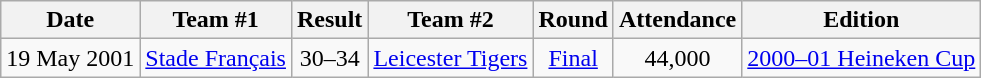<table class="wikitable plainrowheaders sortable" style="text-align:center">
<tr>
<th>Date</th>
<th>Team #1</th>
<th>Result</th>
<th>Team #2</th>
<th>Round</th>
<th>Attendance</th>
<th>Edition</th>
</tr>
<tr>
<td>19 May 2001</td>
<td> <a href='#'>Stade Français</a></td>
<td>30–34</td>
<td> <a href='#'>Leicester Tigers</a></td>
<td><a href='#'>Final</a></td>
<td>44,000</td>
<td><a href='#'>2000–01 Heineken Cup</a></td>
</tr>
</table>
